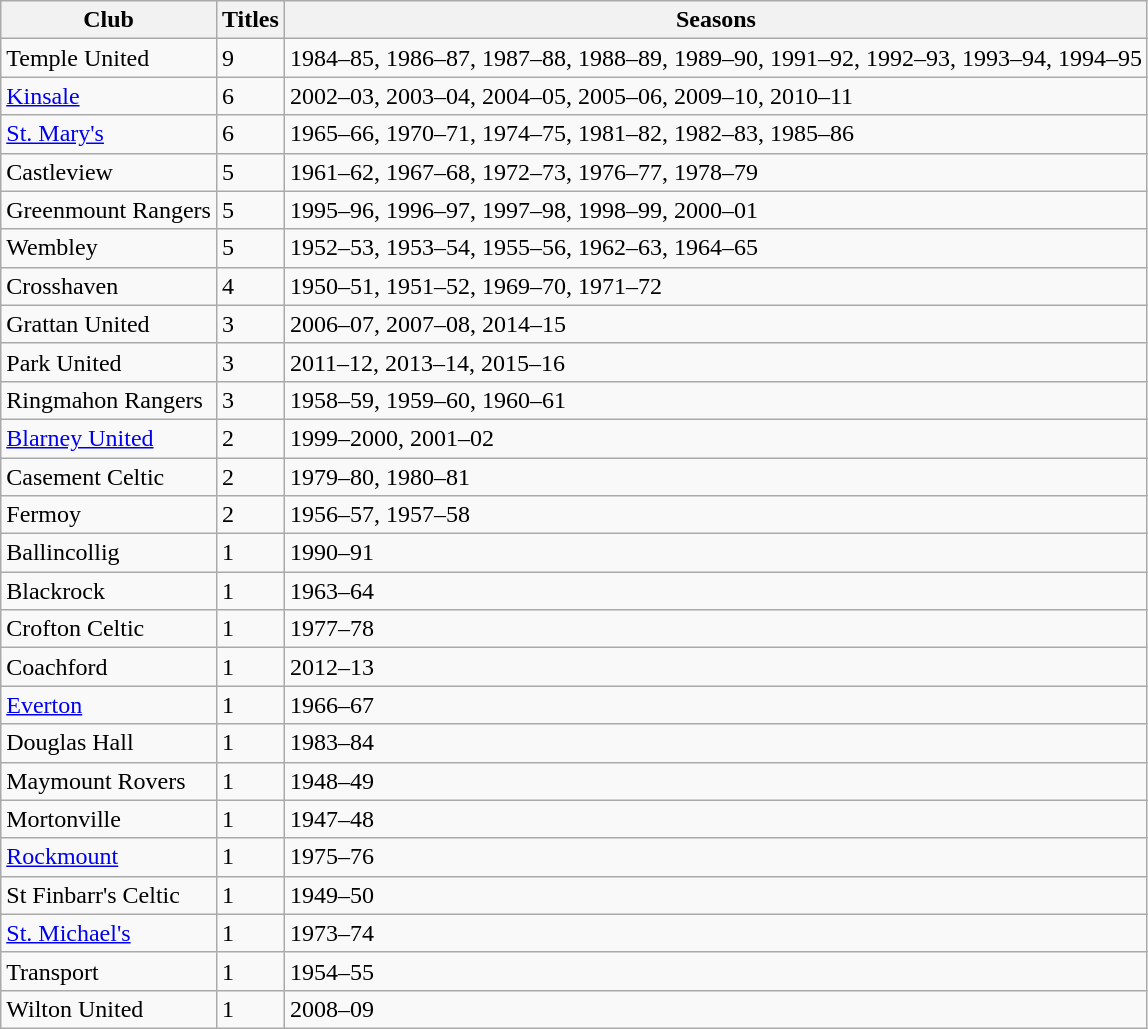<table class="wikitable collapsible">
<tr>
<th>Club</th>
<th>Titles</th>
<th>Seasons</th>
</tr>
<tr>
<td>Temple United</td>
<td>9</td>
<td>1984–85, 1986–87, 1987–88, 1988–89, 1989–90, 1991–92, 1992–93, 1993–94, 1994–95</td>
</tr>
<tr>
<td><a href='#'>Kinsale</a></td>
<td>6</td>
<td>2002–03, 2003–04, 2004–05, 2005–06, 2009–10, 2010–11</td>
</tr>
<tr>
<td><a href='#'>St. Mary's</a></td>
<td>6</td>
<td>1965–66, 1970–71, 1974–75, 1981–82, 1982–83, 1985–86</td>
</tr>
<tr>
<td>Castleview</td>
<td>5</td>
<td>1961–62, 1967–68, 1972–73, 1976–77, 1978–79</td>
</tr>
<tr>
<td>Greenmount Rangers</td>
<td>5</td>
<td>1995–96, 1996–97, 1997–98, 1998–99, 2000–01</td>
</tr>
<tr>
<td>Wembley</td>
<td>5</td>
<td>1952–53, 1953–54, 1955–56, 1962–63, 1964–65</td>
</tr>
<tr>
<td>Crosshaven</td>
<td>4</td>
<td>1950–51, 1951–52, 1969–70, 1971–72</td>
</tr>
<tr>
<td>Grattan United</td>
<td>3</td>
<td>2006–07, 2007–08, 2014–15</td>
</tr>
<tr>
<td>Park United</td>
<td>3</td>
<td>2011–12, 2013–14, 2015–16</td>
</tr>
<tr>
<td>Ringmahon Rangers</td>
<td>3</td>
<td>1958–59, 1959–60, 1960–61</td>
</tr>
<tr>
<td><a href='#'>Blarney United</a></td>
<td>2</td>
<td>1999–2000, 2001–02</td>
</tr>
<tr>
<td>Casement Celtic</td>
<td>2</td>
<td>1979–80, 1980–81</td>
</tr>
<tr>
<td>Fermoy</td>
<td>2</td>
<td>1956–57, 1957–58</td>
</tr>
<tr>
<td>Ballincollig</td>
<td>1</td>
<td>1990–91</td>
</tr>
<tr>
<td>Blackrock</td>
<td>1</td>
<td>1963–64</td>
</tr>
<tr>
<td>Crofton Celtic</td>
<td>1</td>
<td>1977–78</td>
</tr>
<tr>
<td>Coachford</td>
<td>1</td>
<td>2012–13</td>
</tr>
<tr>
<td><a href='#'>Everton</a></td>
<td>1</td>
<td>1966–67</td>
</tr>
<tr>
<td>Douglas Hall</td>
<td>1</td>
<td>1983–84</td>
</tr>
<tr>
<td>Maymount Rovers</td>
<td>1</td>
<td>1948–49</td>
</tr>
<tr>
<td>Mortonville</td>
<td>1</td>
<td>1947–48</td>
</tr>
<tr>
<td><a href='#'>Rockmount</a></td>
<td>1</td>
<td>1975–76</td>
</tr>
<tr>
<td>St Finbarr's Celtic</td>
<td>1</td>
<td>1949–50</td>
</tr>
<tr>
<td><a href='#'>St. Michael's</a></td>
<td>1</td>
<td>1973–74</td>
</tr>
<tr>
<td>Transport</td>
<td>1</td>
<td>1954–55</td>
</tr>
<tr>
<td>Wilton United</td>
<td>1</td>
<td>2008–09</td>
</tr>
</table>
